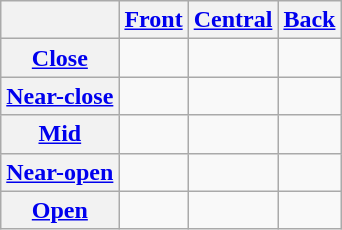<table class="wikitable" style="text-align:center;">
<tr>
<th></th>
<th><a href='#'>Front</a></th>
<th><a href='#'>Central</a></th>
<th><a href='#'>Back</a></th>
</tr>
<tr>
<th><a href='#'>Close</a></th>
<td> </td>
<td></td>
<td> </td>
</tr>
<tr>
<th><a href='#'>Near-close</a></th>
<td> </td>
<td></td>
<td> </td>
</tr>
<tr>
<th><a href='#'>Mid</a></th>
<td> </td>
<td> </td>
<td> </td>
</tr>
<tr>
<th><a href='#'>Near-open</a></th>
<td> </td>
<td></td>
<td> </td>
</tr>
<tr>
<th><a href='#'>Open</a></th>
<td></td>
<td> </td>
<td></td>
</tr>
</table>
